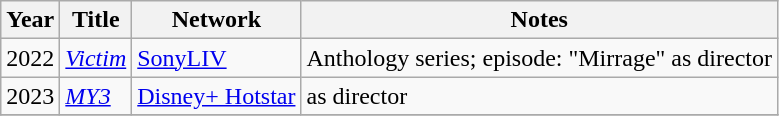<table class="wikitable sortable">
<tr>
<th>Year</th>
<th>Title</th>
<th>Network</th>
<th class="unsortable">Notes</th>
</tr>
<tr>
<td>2022</td>
<td><em><a href='#'>Victim</a></em></td>
<td><a href='#'>SonyLIV</a></td>
<td>Anthology series; episode: "Mirrage" as director</td>
</tr>
<tr>
<td>2023</td>
<td><em><a href='#'>MY3</a></em></td>
<td><a href='#'>Disney+ Hotstar</a></td>
<td>as director</td>
</tr>
<tr>
</tr>
</table>
